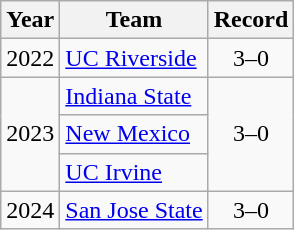<table class="wikitable">
<tr>
<th>Year</th>
<th>Team</th>
<th>Record</th>
</tr>
<tr>
<td>2022</td>
<td><a href='#'>UC Riverside</a></td>
<td style="text-align:center;">3–0</td>
</tr>
<tr>
<td rowspan="3">2023</td>
<td><a href='#'>Indiana State</a></td>
<td rowspan="3" style="text-align:center;">3–0</td>
</tr>
<tr>
<td><a href='#'>New Mexico</a></td>
</tr>
<tr>
<td><a href='#'>UC Irvine</a></td>
</tr>
<tr>
<td>2024</td>
<td><a href='#'>San Jose State</a></td>
<td style="text-align:center;">3–0</td>
</tr>
</table>
